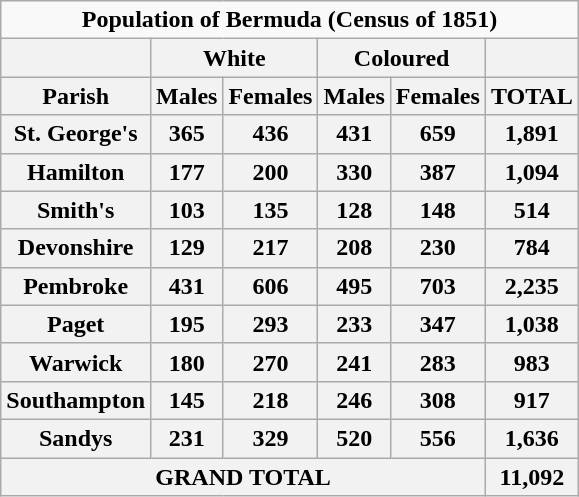<table class="wikitable" style="text-align:center;">
<tr>
<td align="center" colspan=6><strong>Population of Bermuda (Census of 1851)</strong></td>
</tr>
<tr>
<th colspan=1></th>
<th colspan=2>White</th>
<th colspan=2>Coloured</th>
<th colspan=1></th>
</tr>
<tr>
<th>Parish</th>
<th>Males</th>
<th>Females</th>
<th>Males</th>
<th>Females</th>
<th>TOTAL</th>
</tr>
<tr>
<th>St. George's</th>
<th>365</th>
<th>436</th>
<th>431</th>
<th>659</th>
<th>1,891</th>
</tr>
<tr>
<th>Hamilton</th>
<th>177</th>
<th>200</th>
<th>330</th>
<th>387</th>
<th>1,094</th>
</tr>
<tr>
<th>Smith's</th>
<th>103</th>
<th>135</th>
<th>128</th>
<th>148</th>
<th>514</th>
</tr>
<tr>
<th>Devonshire</th>
<th>129</th>
<th>217</th>
<th>208</th>
<th>230</th>
<th>784</th>
</tr>
<tr>
<th>Pembroke</th>
<th>431</th>
<th>606</th>
<th>495</th>
<th>703</th>
<th>2,235</th>
</tr>
<tr>
<th>Paget</th>
<th>195</th>
<th>293</th>
<th>233</th>
<th>347</th>
<th>1,038</th>
</tr>
<tr>
<th>Warwick</th>
<th>180</th>
<th>270</th>
<th>241</th>
<th>283</th>
<th>983</th>
</tr>
<tr>
<th>Southampton</th>
<th>145</th>
<th>218</th>
<th>246</th>
<th>308</th>
<th>917</th>
</tr>
<tr>
<th>Sandys</th>
<th>231</th>
<th>329</th>
<th>520</th>
<th>556</th>
<th>1,636</th>
</tr>
<tr>
<th colspan=5>GRAND TOTAL</th>
<th colspan=1>11,092</th>
</tr>
</table>
